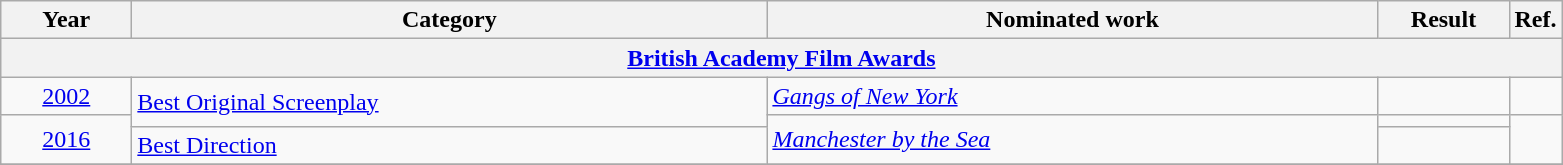<table class=wikitable>
<tr>
<th scope="col" style="width:5em;">Year</th>
<th scope="col" style="width:26em;">Category</th>
<th scope="col" style="width:25em;">Nominated work</th>
<th scope="col" style="width:5em;">Result</th>
<th>Ref.</th>
</tr>
<tr>
<th colspan=5><a href='#'>British Academy Film Awards</a></th>
</tr>
<tr>
<td style="text-align:center;"><a href='#'>2002</a></td>
<td rowspan=2><a href='#'>Best Original Screenplay</a></td>
<td><em><a href='#'>Gangs of New York</a></em></td>
<td></td>
<td style="text-align:center;"></td>
</tr>
<tr>
<td style="text-align:center;", rowspan=2><a href='#'>2016</a></td>
<td rowspan=2><em><a href='#'>Manchester by the Sea</a></em></td>
<td></td>
<td rowspan=2, style="text-align:center;"></td>
</tr>
<tr>
<td><a href='#'>Best Direction</a></td>
<td></td>
</tr>
<tr>
</tr>
</table>
